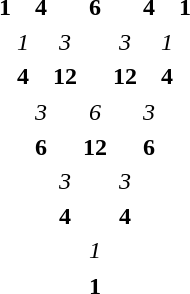<table style="text-align:center; line-height:1.2em; margin:0.5em auto">
<tr style="font-weight:bold">
<td>1</td>
<td></td>
<td>4</td>
<td></td>
<td>6</td>
<td></td>
<td>4</td>
<td></td>
<td>1</td>
</tr>
<tr style="font-style:italic">
<td></td>
<td>1</td>
<td></td>
<td>3</td>
<td></td>
<td>3</td>
<td></td>
<td>1</td>
</tr>
<tr style="font-weight:bold">
<td></td>
<td>4</td>
<td></td>
<td>12</td>
<td></td>
<td>12</td>
<td></td>
<td>4</td>
</tr>
<tr style="font-style:italic">
<td></td>
<td></td>
<td>3</td>
<td></td>
<td>6</td>
<td></td>
<td>3</td>
</tr>
<tr style="font-weight:bold">
<td></td>
<td></td>
<td>6</td>
<td></td>
<td>12</td>
<td></td>
<td>6</td>
</tr>
<tr style="font-style:italic">
<td></td>
<td></td>
<td></td>
<td>3</td>
<td></td>
<td>3</td>
</tr>
<tr style="font-weight:bold">
<td></td>
<td></td>
<td></td>
<td>4</td>
<td></td>
<td>4</td>
</tr>
<tr style="font-style:italic">
<td></td>
<td></td>
<td></td>
<td></td>
<td>1</td>
</tr>
<tr style="font-weight:bold">
<td></td>
<td></td>
<td></td>
<td></td>
<td>1</td>
</tr>
</table>
